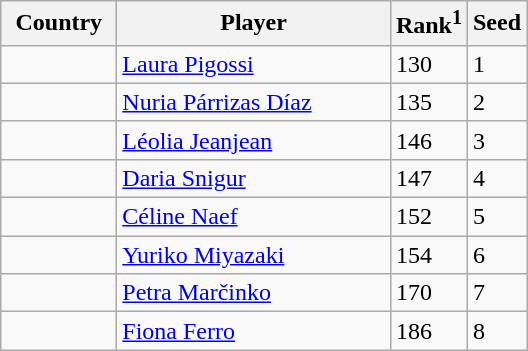<table class="sortable wikitable">
<tr>
<th width="70">Country</th>
<th width="175">Player</th>
<th>Rank<sup>1</sup></th>
<th>Seed</th>
</tr>
<tr>
<td></td>
<td><a href='#'>Laura Pigossi</a></td>
<td>130</td>
<td>1</td>
</tr>
<tr>
<td></td>
<td><a href='#'>Nuria Párrizas Díaz</a></td>
<td>135</td>
<td>2</td>
</tr>
<tr>
<td></td>
<td><a href='#'>Léolia Jeanjean</a></td>
<td>146</td>
<td>3</td>
</tr>
<tr>
<td></td>
<td><a href='#'>Daria Snigur</a></td>
<td>147</td>
<td>4</td>
</tr>
<tr>
<td></td>
<td><a href='#'>Céline Naef</a></td>
<td>152</td>
<td>5</td>
</tr>
<tr>
<td></td>
<td><a href='#'>Yuriko Miyazaki</a></td>
<td>154</td>
<td>6</td>
</tr>
<tr>
<td></td>
<td><a href='#'>Petra Marčinko</a></td>
<td>170</td>
<td>7</td>
</tr>
<tr>
<td></td>
<td><a href='#'>Fiona Ferro</a></td>
<td>186</td>
<td>8</td>
</tr>
</table>
